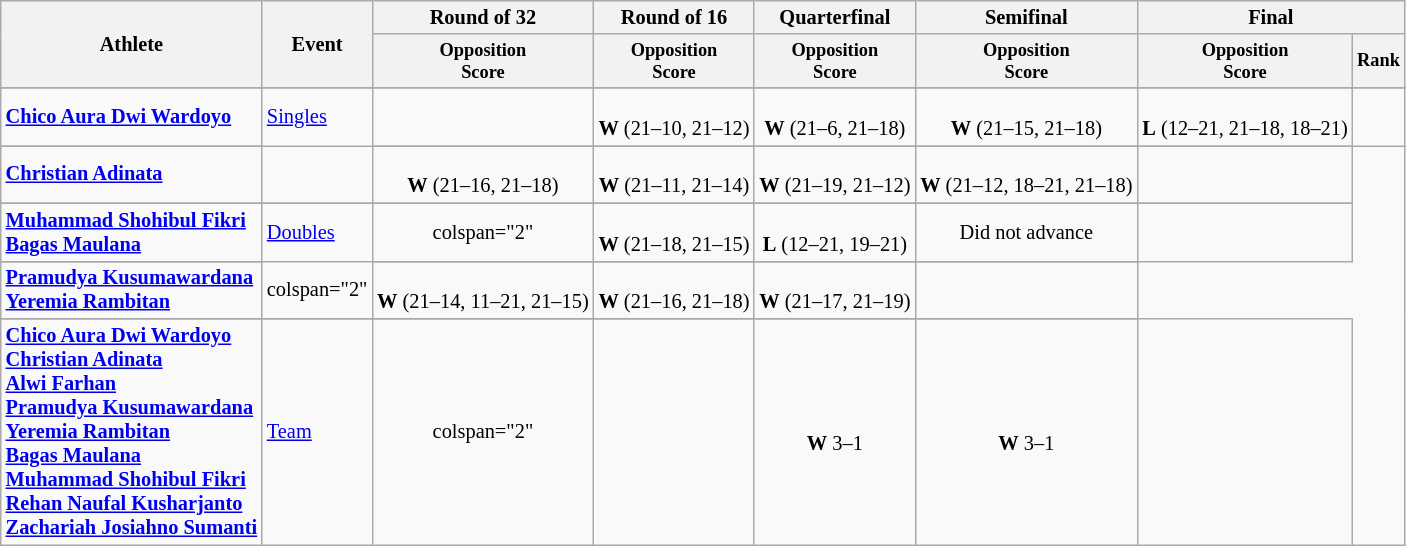<table class="wikitable" style="font-size:85%">
<tr>
<th rowspan="2">Athlete</th>
<th rowspan="2">Event</th>
<th>Round of 32</th>
<th>Round of 16</th>
<th>Quarterfinal</th>
<th>Semifinal</th>
<th colspan=2>Final</th>
</tr>
<tr style="font-size:90%", align="center">
<th>Opposition<br>Score</th>
<th>Opposition<br>Score</th>
<th>Opposition<br>Score</th>
<th>Opposition<br>Score</th>
<th>Opposition<br>Score</th>
<th>Rank</th>
</tr>
<tr>
</tr>
<tr align="center">
<td align="left"><strong><a href='#'>Chico Aura Dwi Wardoyo</a></strong></td>
<td align="left" rowspan=2><a href='#'>Singles</a></td>
<td></td>
<td><br><strong>W</strong> (21–10, 21–12)</td>
<td><br><strong>W</strong> (21–6, 21–18)</td>
<td><br><strong>W</strong> (21–15, 21–18)</td>
<td><br><strong>L</strong> (12–21, 21–18, 18–21)</td>
<td></td>
</tr>
<tr>
</tr>
<tr align="center">
<td align="left"><strong><a href='#'>Christian Adinata</a></strong></td>
<td></td>
<td><br><strong>W</strong> (21–16, 21–18)</td>
<td><br><strong>W</strong> (21–11, 21–14)</td>
<td><br><strong>W</strong> (21–19, 21–12)</td>
<td><br><strong>W</strong> (21–12, 18–21, 21–18)</td>
<td></td>
</tr>
<tr>
</tr>
<tr align="center">
<td align="left"><strong><a href='#'>Muhammad Shohibul Fikri</a><br><a href='#'>Bagas Maulana</a></strong></td>
<td align="left" rowspan=2><a href='#'>Doubles</a></td>
<td>colspan="2" </td>
<td><br> <strong>W</strong> (21–18, 21–15)</td>
<td><br><strong>L</strong> (12–21, 19–21)</td>
<td>Did not advance</td>
<td></td>
</tr>
<tr>
</tr>
<tr align="center">
<td align="left"><strong><a href='#'>Pramudya Kusumawardana</a><br><a href='#'>Yeremia Rambitan</a></strong></td>
<td>colspan="2" </td>
<td><br> <strong>W</strong> (21–14, 11–21, 21–15)</td>
<td><br><strong>W</strong> (21–16, 21–18)</td>
<td><br><strong>W</strong> (21–17, 21–19)</td>
<td></td>
</tr>
<tr>
</tr>
<tr align="center">
<td align="left"><strong><a href='#'>Chico Aura Dwi Wardoyo</a><br><a href='#'>Christian Adinata</a><br><a href='#'>Alwi Farhan</a><br><a href='#'>Pramudya Kusumawardana</a><br><a href='#'>Yeremia Rambitan</a><br><a href='#'>Bagas Maulana</a><br><a href='#'>Muhammad Shohibul Fikri</a><br><a href='#'>Rehan Naufal Kusharjanto</a><br><a href='#'>Zachariah Josiahno Sumanti</a></strong></td>
<td align="left"><a href='#'>Team</a></td>
<td>colspan="2" </td>
<td></td>
<td><br><strong>W</strong> 3–1</td>
<td><br><strong>W</strong> 3–1</td>
<td></td>
</tr>
</table>
